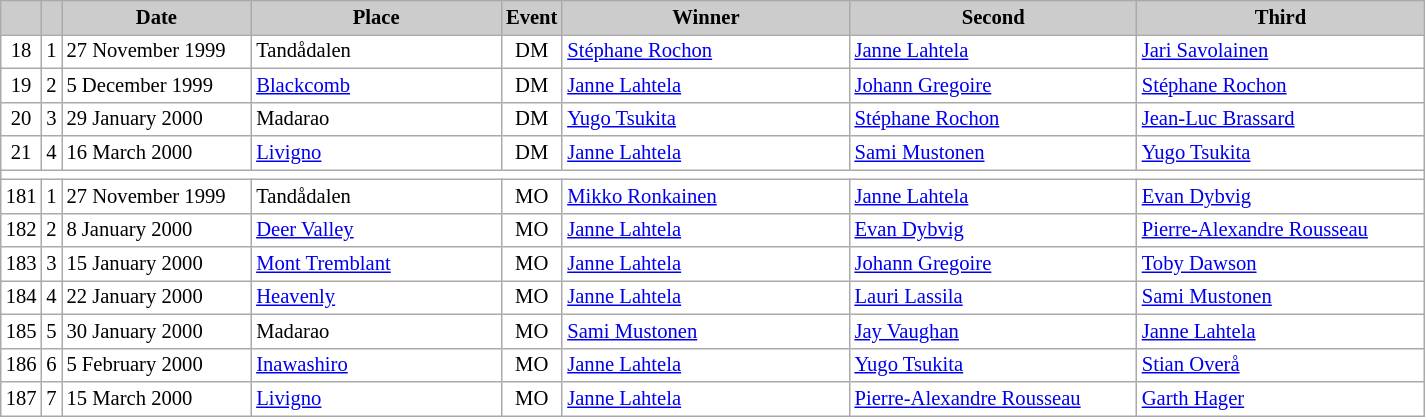<table class="wikitable plainrowheaders" style="background:#fff; font-size:86%; line-height:16px; border:grey solid 1px; border-collapse:collapse;">
<tr style="background:#ccc; text-align:center;">
<th scope="col" style="background:#ccc; width=20 px;"></th>
<th scope="col" style="background:#ccc; width=30 px;"></th>
<th scope="col" style="background:#ccc; width:120px;">Date</th>
<th scope="col" style="background:#ccc; width:160px;">Place</th>
<th scope="col" style="background:#ccc; width:15px;">Event</th>
<th scope="col" style="background:#ccc; width:185px;">Winner</th>
<th scope="col" style="background:#ccc; width:185px;">Second</th>
<th scope="col" style="background:#ccc; width:185px;">Third</th>
</tr>
<tr>
<td align=center>18</td>
<td align=center>1</td>
<td>27 November 1999</td>
<td> Tandådalen</td>
<td align=center>DM</td>
<td> <a href='#'>Stéphane Rochon</a></td>
<td> <a href='#'>Janne Lahtela</a></td>
<td> <a href='#'>Jari Savolainen</a></td>
</tr>
<tr>
<td align=center>19</td>
<td align=center>2</td>
<td>5 December 1999</td>
<td> <a href='#'>Blackcomb</a></td>
<td align=center>DM</td>
<td> <a href='#'>Janne Lahtela</a></td>
<td> <a href='#'>Johann Gregoire</a></td>
<td> <a href='#'>Stéphane Rochon</a></td>
</tr>
<tr>
<td align=center>20</td>
<td align=center>3</td>
<td>29 January 2000</td>
<td> Madarao</td>
<td align=center>DM</td>
<td> <a href='#'>Yugo Tsukita</a></td>
<td> <a href='#'>Stéphane Rochon</a></td>
<td> <a href='#'>Jean-Luc Brassard</a></td>
</tr>
<tr>
<td align=center>21</td>
<td align=center>4</td>
<td>16 March 2000</td>
<td> <a href='#'>Livigno</a></td>
<td align=center>DM</td>
<td> <a href='#'>Janne Lahtela</a></td>
<td> <a href='#'>Sami Mustonen</a></td>
<td> <a href='#'>Yugo Tsukita</a></td>
</tr>
<tr>
<td colspan=8></td>
</tr>
<tr>
<td align=center>181</td>
<td align=center>1</td>
<td>27 November 1999</td>
<td> Tandådalen</td>
<td align=center>MO</td>
<td> <a href='#'>Mikko Ronkainen</a></td>
<td> <a href='#'>Janne Lahtela</a></td>
<td> <a href='#'>Evan Dybvig</a></td>
</tr>
<tr>
<td align=center>182</td>
<td align=center>2</td>
<td>8 January 2000</td>
<td> <a href='#'>Deer Valley</a></td>
<td align=center>MO</td>
<td> <a href='#'>Janne Lahtela</a></td>
<td> <a href='#'>Evan Dybvig</a></td>
<td> <a href='#'>Pierre-Alexandre Rousseau</a></td>
</tr>
<tr>
<td align=center>183</td>
<td align=center>3</td>
<td>15 January 2000</td>
<td> <a href='#'>Mont Tremblant</a></td>
<td align=center>MO</td>
<td> <a href='#'>Janne Lahtela</a></td>
<td> <a href='#'>Johann Gregoire</a></td>
<td> <a href='#'>Toby Dawson</a></td>
</tr>
<tr>
<td align=center>184</td>
<td align=center>4</td>
<td>22 January 2000</td>
<td> <a href='#'>Heavenly</a></td>
<td align=center>MO</td>
<td> <a href='#'>Janne Lahtela</a></td>
<td> <a href='#'>Lauri Lassila</a></td>
<td> <a href='#'>Sami Mustonen</a></td>
</tr>
<tr>
<td align=center>185</td>
<td align=center>5</td>
<td>30 January 2000</td>
<td> Madarao</td>
<td align=center>MO</td>
<td> <a href='#'>Sami Mustonen</a></td>
<td> <a href='#'>Jay Vaughan</a></td>
<td> <a href='#'>Janne Lahtela</a></td>
</tr>
<tr>
<td align=center>186</td>
<td align=center>6</td>
<td>5 February 2000</td>
<td> <a href='#'>Inawashiro</a></td>
<td align=center>MO</td>
<td> <a href='#'>Janne Lahtela</a></td>
<td> <a href='#'>Yugo Tsukita</a></td>
<td> <a href='#'>Stian Overå</a></td>
</tr>
<tr>
<td align=center>187</td>
<td align=center>7</td>
<td>15 March 2000</td>
<td> <a href='#'>Livigno</a></td>
<td align=center>MO</td>
<td> <a href='#'>Janne Lahtela</a></td>
<td> <a href='#'>Pierre-Alexandre Rousseau</a></td>
<td> <a href='#'>Garth Hager</a></td>
</tr>
</table>
